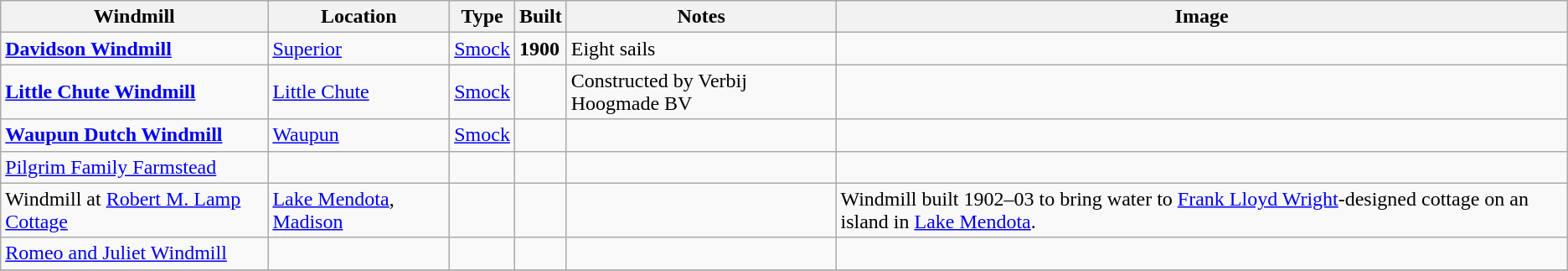<table class="wikitable">
<tr>
<th>Windmill</th>
<th>Location</th>
<th>Type</th>
<th>Built</th>
<th>Notes</th>
<th>Image</th>
</tr>
<tr>
<td><strong><a href='#'>Davidson Windmill</a></strong></td>
<td><a href='#'>Superior</a><br></td>
<td><a href='#'>Smock</a></td>
<td><strong>1900</strong></td>
<td>Eight sails</td>
<td></td>
</tr>
<tr>
<td><strong><a href='#'>Little Chute Windmill</a></strong></td>
<td><a href='#'>Little Chute</a><br></td>
<td><a href='#'>Smock</a></td>
<td></td>
<td>Constructed by Verbij Hoogmade BV</td>
<td></td>
</tr>
<tr>
<td><strong><a href='#'>Waupun Dutch Windmill</a></strong></td>
<td><a href='#'>Waupun</a><br></td>
<td><a href='#'>Smock</a></td>
<td></td>
<td></td>
<td></td>
</tr>
<tr>
<td><a href='#'>Pilgrim Family Farmstead</a></td>
<td></td>
<td></td>
<td></td>
<td></td>
<td></td>
</tr>
<tr>
<td>Windmill at <a href='#'>Robert M. Lamp Cottage</a></td>
<td><a href='#'>Lake Mendota</a>, <a href='#'>Madison</a></td>
<td></td>
<td></td>
<td></td>
<td>Windmill built 1902–03 to bring water to <a href='#'>Frank Lloyd Wright</a>-designed cottage on an island in <a href='#'>Lake Mendota</a>.</td>
</tr>
<tr>
<td><a href='#'>Romeo and Juliet Windmill</a></td>
<td></td>
<td></td>
<td></td>
<td></td>
<td></td>
</tr>
<tr>
</tr>
</table>
